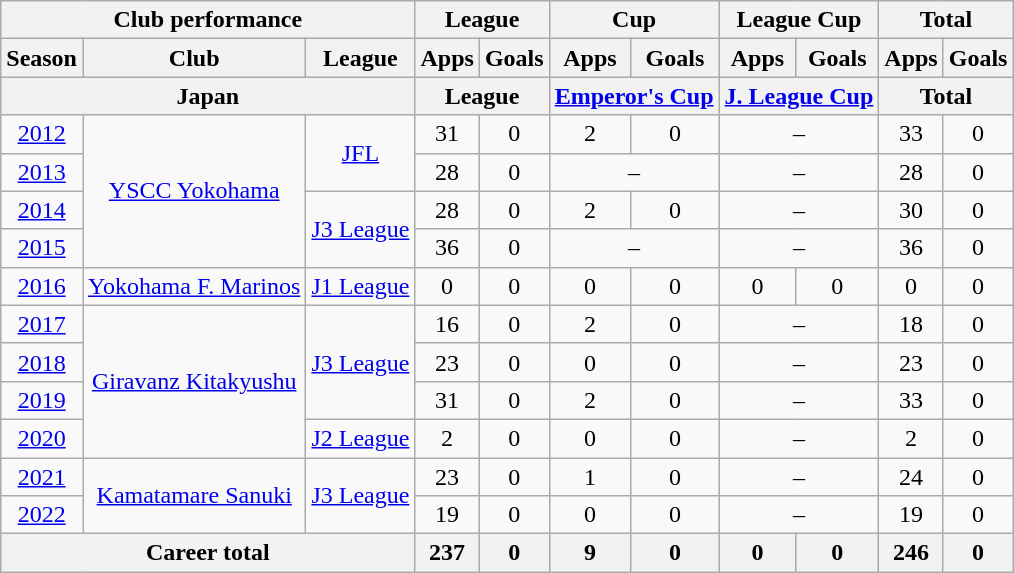<table class="wikitable" style="text-align:center">
<tr>
<th colspan=3>Club performance</th>
<th colspan=2>League</th>
<th colspan=2>Cup</th>
<th colspan=2>League Cup</th>
<th colspan=2>Total</th>
</tr>
<tr>
<th>Season</th>
<th>Club</th>
<th>League</th>
<th>Apps</th>
<th>Goals</th>
<th>Apps</th>
<th>Goals</th>
<th>Apps</th>
<th>Goals</th>
<th>Apps</th>
<th>Goals</th>
</tr>
<tr>
<th colspan=3>Japan</th>
<th colspan=2>League</th>
<th colspan=2><a href='#'>Emperor's Cup</a></th>
<th colspan=2><a href='#'>J. League Cup</a></th>
<th colspan=2>Total</th>
</tr>
<tr>
<td><a href='#'>2012</a></td>
<td rowspan="4"><a href='#'>YSCC Yokohama</a></td>
<td rowspan="2"><a href='#'>JFL</a></td>
<td>31</td>
<td>0</td>
<td>2</td>
<td>0</td>
<td colspan="2">–</td>
<td>33</td>
<td>0</td>
</tr>
<tr>
<td><a href='#'>2013</a></td>
<td>28</td>
<td>0</td>
<td colspan="2">–</td>
<td colspan="2">–</td>
<td>28</td>
<td>0</td>
</tr>
<tr>
<td><a href='#'>2014</a></td>
<td rowspan="2"><a href='#'>J3 League</a></td>
<td>28</td>
<td>0</td>
<td>2</td>
<td>0</td>
<td colspan="2">–</td>
<td>30</td>
<td>0</td>
</tr>
<tr>
<td><a href='#'>2015</a></td>
<td>36</td>
<td>0</td>
<td colspan="2">–</td>
<td colspan="2">–</td>
<td>36</td>
<td>0</td>
</tr>
<tr>
<td><a href='#'>2016</a></td>
<td><a href='#'>Yokohama F. Marinos</a></td>
<td><a href='#'>J1 League</a></td>
<td>0</td>
<td>0</td>
<td>0</td>
<td>0</td>
<td>0</td>
<td>0</td>
<td>0</td>
<td>0</td>
</tr>
<tr>
<td><a href='#'>2017</a></td>
<td rowspan="4"><a href='#'>Giravanz Kitakyushu</a></td>
<td rowspan="3"><a href='#'>J3 League</a></td>
<td>16</td>
<td>0</td>
<td>2</td>
<td>0</td>
<td colspan="2">–</td>
<td>18</td>
<td>0</td>
</tr>
<tr>
<td><a href='#'>2018</a></td>
<td>23</td>
<td>0</td>
<td>0</td>
<td>0</td>
<td colspan="2">–</td>
<td>23</td>
<td>0</td>
</tr>
<tr>
<td><a href='#'>2019</a></td>
<td>31</td>
<td>0</td>
<td>2</td>
<td>0</td>
<td colspan="2">–</td>
<td>33</td>
<td>0</td>
</tr>
<tr>
<td><a href='#'>2020</a></td>
<td><a href='#'>J2 League</a></td>
<td>2</td>
<td>0</td>
<td>0</td>
<td>0</td>
<td colspan="2">–</td>
<td>2</td>
<td>0</td>
</tr>
<tr>
<td><a href='#'>2021</a></td>
<td rowspan="2"><a href='#'>Kamatamare Sanuki</a></td>
<td rowspan="2"><a href='#'>J3 League</a></td>
<td>23</td>
<td>0</td>
<td>1</td>
<td>0</td>
<td colspan="2">–</td>
<td>24</td>
<td>0</td>
</tr>
<tr>
<td><a href='#'>2022</a></td>
<td>19</td>
<td>0</td>
<td>0</td>
<td>0</td>
<td colspan="2">–</td>
<td>19</td>
<td>0</td>
</tr>
<tr>
<th colspan="3">Career total</th>
<th>237</th>
<th>0</th>
<th>9</th>
<th>0</th>
<th>0</th>
<th>0</th>
<th>246</th>
<th>0</th>
</tr>
</table>
